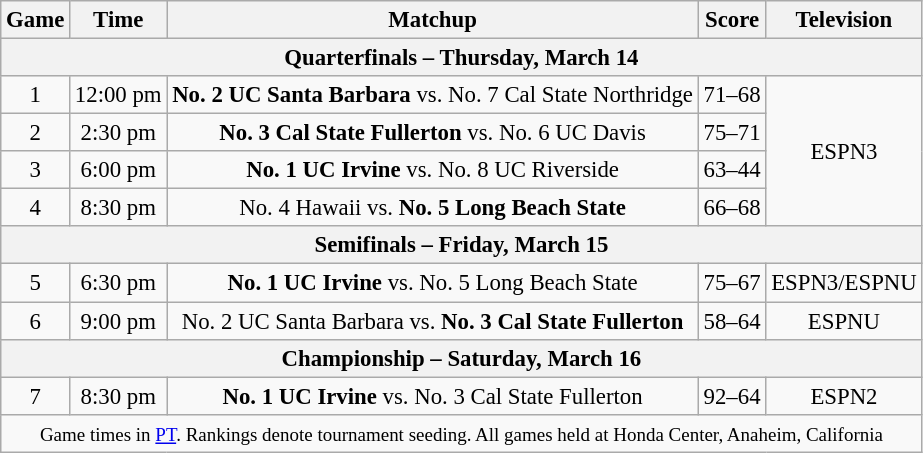<table class="wikitable" style="font-size: 95%;text-align:center">
<tr>
<th>Game</th>
<th>Time</th>
<th>Matchup</th>
<th>Score</th>
<th>Television</th>
</tr>
<tr>
<th colspan=5>Quarterfinals – Thursday, March 14</th>
</tr>
<tr>
<td>1</td>
<td>12:00 pm</td>
<td><strong>No. 2 UC Santa Barbara</strong> vs. No. 7 Cal State Northridge</td>
<td>71–68</td>
<td rowspan=4>ESPN3</td>
</tr>
<tr>
<td>2</td>
<td>2:30 pm</td>
<td><strong>No. 3 Cal State Fullerton</strong> vs. No. 6 UC Davis</td>
<td>75–71</td>
</tr>
<tr>
<td>3</td>
<td>6:00 pm</td>
<td><strong>No. 1 UC Irvine</strong> vs. No. 8 UC Riverside</td>
<td>63–44</td>
</tr>
<tr>
<td>4</td>
<td>8:30 pm</td>
<td>No. 4 Hawaii vs. <strong>No. 5 Long Beach State</strong></td>
<td>66–68</td>
</tr>
<tr>
<th colspan=5>Semifinals – Friday, March 15</th>
</tr>
<tr>
<td>5</td>
<td>6:30 pm</td>
<td><strong>No. 1 UC Irvine</strong> vs. No. 5 Long Beach State</td>
<td>75–67</td>
<td>ESPN3/ESPNU</td>
</tr>
<tr>
<td>6</td>
<td>9:00 pm</td>
<td>No. 2 UC Santa Barbara vs. <strong>No. 3 Cal State Fullerton</strong></td>
<td>58–64</td>
<td>ESPNU</td>
</tr>
<tr>
<th colspan=5>Championship – Saturday, March 16</th>
</tr>
<tr>
<td>7</td>
<td>8:30 pm</td>
<td><strong>No. 1 UC Irvine</strong> vs. No. 3 Cal State Fullerton</td>
<td>92–64</td>
<td>ESPN2</td>
</tr>
<tr>
<td colspan=5><small>Game times in <a href='#'>PT</a>. Rankings denote tournament seeding. All games held at Honda Center, Anaheim, California</small></td>
</tr>
</table>
